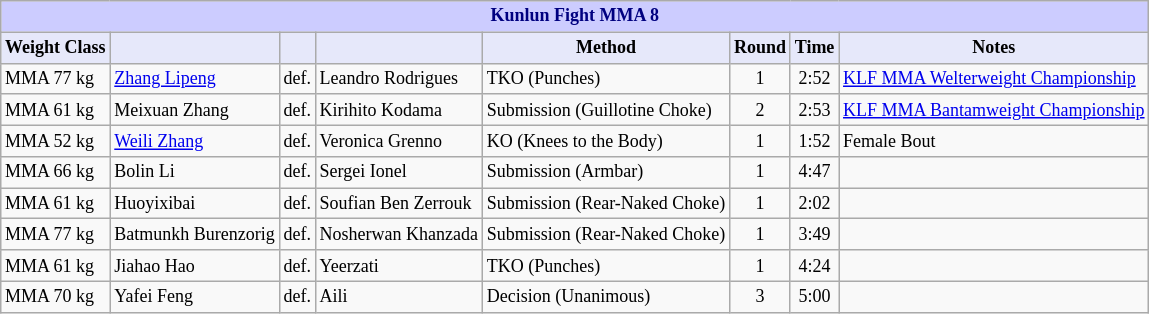<table class="wikitable" style="font-size: 75%;">
<tr>
<th colspan="8" style="background-color: #ccf; color: #000080; text-align: center;"><strong>Kunlun Fight MMA 8</strong></th>
</tr>
<tr>
<th colspan="1" style="background-color: #E6E8FA; color: #000000; text-align: center;">Weight Class</th>
<th colspan="1" style="background-color: #E6E8FA; color: #000000; text-align: center;"></th>
<th colspan="1" style="background-color: #E6E8FA; color: #000000; text-align: center;"></th>
<th colspan="1" style="background-color: #E6E8FA; color: #000000; text-align: center;"></th>
<th colspan="1" style="background-color: #E6E8FA; color: #000000; text-align: center;">Method</th>
<th colspan="1" style="background-color: #E6E8FA; color: #000000; text-align: center;">Round</th>
<th colspan="1" style="background-color: #E6E8FA; color: #000000; text-align: center;">Time</th>
<th colspan="1" style="background-color: #E6E8FA; color: #000000; text-align: center;">Notes</th>
</tr>
<tr>
<td>MMA 77 kg</td>
<td> <a href='#'>Zhang Lipeng</a></td>
<td align=center>def.</td>
<td> Leandro Rodrigues</td>
<td>TKO (Punches)</td>
<td align=center>1</td>
<td align=center>2:52</td>
<td><a href='#'>KLF MMA Welterweight Championship</a></td>
</tr>
<tr>
<td>MMA 61 kg</td>
<td> Meixuan Zhang</td>
<td align=center>def.</td>
<td> Kirihito Kodama</td>
<td>Submission (Guillotine Choke)</td>
<td align=center>2</td>
<td align=center>2:53</td>
<td><a href='#'>KLF MMA Bantamweight Championship</a></td>
</tr>
<tr>
<td>MMA 52 kg</td>
<td> <a href='#'>Weili Zhang</a></td>
<td align=center>def.</td>
<td> Veronica Grenno</td>
<td>KO (Knees to the Body)</td>
<td align=center>1</td>
<td align=center>1:52</td>
<td>Female Bout</td>
</tr>
<tr>
<td>MMA 66 kg</td>
<td> Bolin Li</td>
<td align=center>def.</td>
<td> Sergei Ionel</td>
<td>Submission (Armbar)</td>
<td align=center>1</td>
<td align=center>4:47</td>
<td></td>
</tr>
<tr>
<td>MMA 61 kg</td>
<td> Huoyixibai</td>
<td align=center>def.</td>
<td> Soufian Ben Zerrouk</td>
<td>Submission (Rear-Naked Choke)</td>
<td align=center>1</td>
<td align=center>2:02</td>
<td></td>
</tr>
<tr>
<td>MMA 77 kg</td>
<td> Batmunkh Burenzorig</td>
<td align=center>def.</td>
<td> Nosherwan Khanzada</td>
<td>Submission (Rear-Naked Choke)</td>
<td align=center>1</td>
<td align=center>3:49</td>
<td></td>
</tr>
<tr>
<td>MMA 61 kg</td>
<td> Jiahao Hao</td>
<td align=center>def.</td>
<td> Yeerzati</td>
<td>TKO (Punches)</td>
<td align=center>1</td>
<td align=center>4:24</td>
<td></td>
</tr>
<tr>
<td>MMA 70 kg</td>
<td> Yafei Feng</td>
<td align=center>def.</td>
<td> Aili</td>
<td>Decision (Unanimous)</td>
<td align=center>3</td>
<td align=center>5:00</td>
<td></td>
</tr>
</table>
